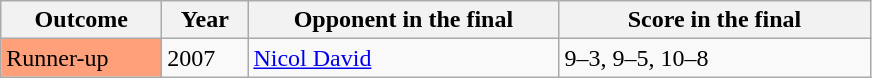<table class="sortable wikitable">
<tr>
<th width="100">Outcome</th>
<th width="50">Year</th>
<th width="200">Opponent in the final</th>
<th width="200">Score in the final</th>
</tr>
<tr>
<td bgcolor="ffa07a">Runner-up</td>
<td>2007</td>
<td> <a href='#'>Nicol David</a></td>
<td>9–3, 9–5, 10–8</td>
</tr>
</table>
